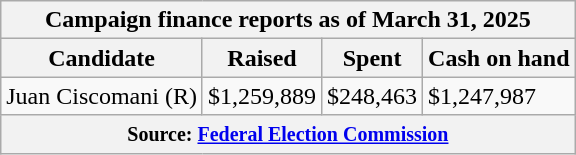<table class="wikitable sortable">
<tr>
<th colspan=4>Campaign finance reports as of March 31, 2025</th>
</tr>
<tr style="text-align:center;">
<th>Candidate</th>
<th>Raised</th>
<th>Spent</th>
<th>Cash on hand</th>
</tr>
<tr>
<td>Juan Ciscomani (R)</td>
<td>$1,259,889</td>
<td>$248,463</td>
<td>$1,247,987</td>
</tr>
<tr>
<th colspan="4"><small>Source: <a href='#'>Federal Election Commission</a></small></th>
</tr>
</table>
